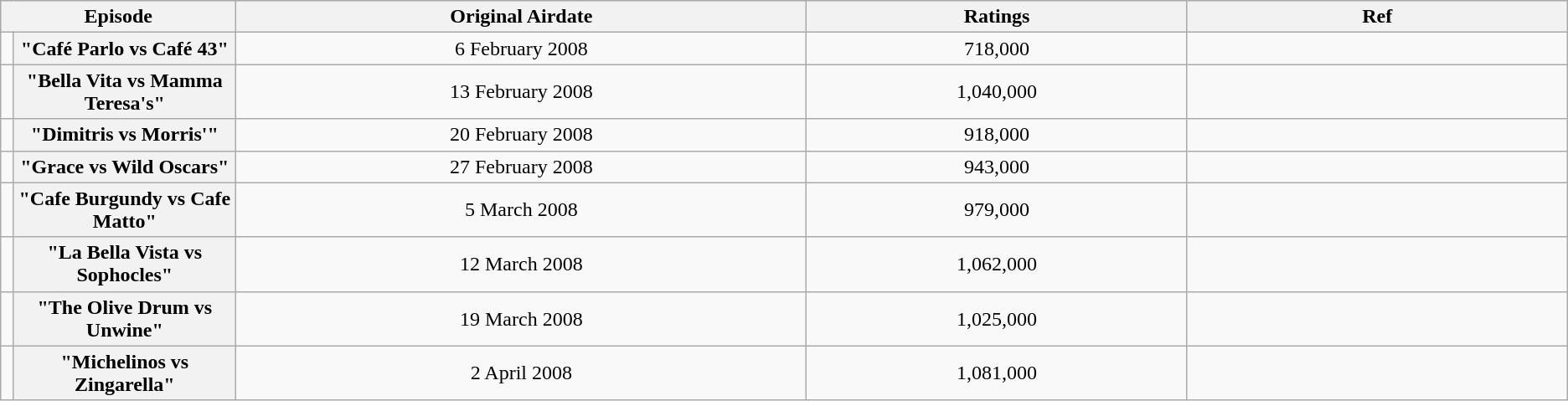<table class="wikitable sortable" style="text-align:center;">
<tr style="background:#C1D8FF;">
<th colspan="2" width=5%>Episode</th>
<th width=15%>Original Airdate</th>
<th width=10%>Ratings</th>
<th width=10%>Ref</th>
</tr>
<tr>
<td></td>
<th>"Café Parlo vs Café 43"</th>
<td>6 February 2008</td>
<td>718,000</td>
<td></td>
</tr>
<tr>
<td></td>
<th>"Bella Vita vs Mamma Teresa's"</th>
<td>13 February 2008</td>
<td>1,040,000</td>
<td></td>
</tr>
<tr>
<td></td>
<th>"Dimitris vs Morris'"</th>
<td>20 February 2008</td>
<td>918,000</td>
<td></td>
</tr>
<tr>
<td></td>
<th>"Grace vs Wild Oscars"</th>
<td>27 February 2008</td>
<td>943,000</td>
<td></td>
</tr>
<tr>
<td></td>
<th>"Cafe Burgundy vs Cafe Matto"</th>
<td>5 March 2008</td>
<td>979,000</td>
<td></td>
</tr>
<tr>
<td></td>
<th>"La Bella Vista vs Sophocles"</th>
<td>12 March 2008</td>
<td>1,062,000</td>
<td></td>
</tr>
<tr>
<td></td>
<th>"The Olive Drum vs Unwine"</th>
<td>19 March 2008</td>
<td>1,025,000</td>
<td></td>
</tr>
<tr>
<td></td>
<th>"Michelinos vs Zingarella"</th>
<td>2 April 2008</td>
<td>1,081,000</td>
<td></td>
</tr>
</table>
